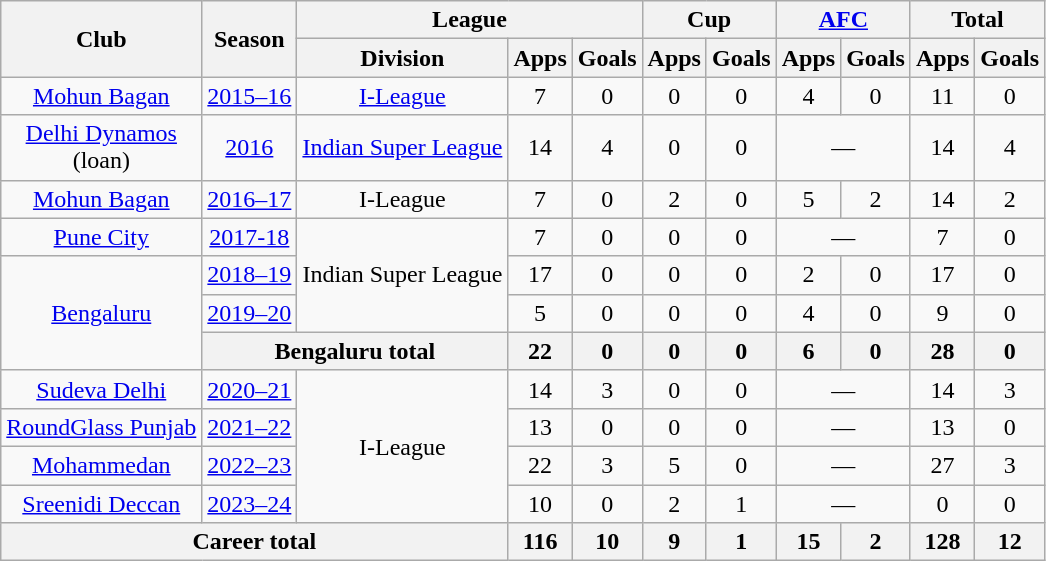<table class="wikitable" style="text-align: center;">
<tr>
<th rowspan="2">Club</th>
<th rowspan="2">Season</th>
<th colspan="3">League</th>
<th colspan="2">Cup</th>
<th colspan="2"><a href='#'>AFC</a></th>
<th colspan="2">Total</th>
</tr>
<tr>
<th>Division</th>
<th>Apps</th>
<th>Goals</th>
<th>Apps</th>
<th>Goals</th>
<th>Apps</th>
<th>Goals</th>
<th>Apps</th>
<th>Goals</th>
</tr>
<tr>
<td rowspan="1"><a href='#'>Mohun Bagan</a></td>
<td><a href='#'>2015–16</a></td>
<td rowspan="1"><a href='#'>I-League</a></td>
<td>7</td>
<td>0</td>
<td>0</td>
<td>0</td>
<td>4</td>
<td>0</td>
<td>11</td>
<td>0</td>
</tr>
<tr>
<td rowspan="1"><a href='#'>Delhi Dynamos</a> <br>(loan)</td>
<td><a href='#'>2016</a></td>
<td rowspan="1"><a href='#'>Indian Super League</a></td>
<td>14</td>
<td>4</td>
<td>0</td>
<td>0</td>
<td colspan="2">—</td>
<td>14</td>
<td>4</td>
</tr>
<tr>
<td rowspan="1"><a href='#'>Mohun Bagan</a></td>
<td><a href='#'>2016–17</a></td>
<td rowspan="1">I-League</td>
<td>7</td>
<td>0</td>
<td>2</td>
<td>0</td>
<td>5</td>
<td>2</td>
<td>14</td>
<td>2</td>
</tr>
<tr>
<td rowspan="1"><a href='#'>Pune City</a></td>
<td><a href='#'>2017-18</a></td>
<td rowspan="3">Indian Super League</td>
<td>7</td>
<td>0</td>
<td>0</td>
<td>0</td>
<td colspan="2">—</td>
<td>7</td>
<td>0</td>
</tr>
<tr>
<td rowspan="3"><a href='#'>Bengaluru</a></td>
<td><a href='#'>2018–19</a></td>
<td>17</td>
<td>0</td>
<td>0</td>
<td>0</td>
<td>2</td>
<td>0</td>
<td>17</td>
<td>0</td>
</tr>
<tr>
<td><a href='#'>2019–20</a></td>
<td>5</td>
<td>0</td>
<td>0</td>
<td>0</td>
<td>4</td>
<td>0</td>
<td>9</td>
<td>0</td>
</tr>
<tr>
<th colspan="2">Bengaluru total</th>
<th>22</th>
<th>0</th>
<th>0</th>
<th>0</th>
<th>6</th>
<th>0</th>
<th>28</th>
<th>0</th>
</tr>
<tr>
<td rowspan="1"><a href='#'>Sudeva Delhi</a></td>
<td><a href='#'>2020–21</a></td>
<td rowspan="4">I-League</td>
<td>14</td>
<td>3</td>
<td>0</td>
<td>0</td>
<td colspan="2">—</td>
<td>14</td>
<td>3</td>
</tr>
<tr>
<td rowspan="1"><a href='#'>RoundGlass Punjab</a></td>
<td><a href='#'>2021–22</a></td>
<td>13</td>
<td>0</td>
<td>0</td>
<td>0</td>
<td colspan="2">—</td>
<td>13</td>
<td>0</td>
</tr>
<tr>
<td rowspan="1"><a href='#'>Mohammedan</a></td>
<td><a href='#'>2022–23</a></td>
<td>22</td>
<td>3</td>
<td>5</td>
<td>0</td>
<td colspan="2">—</td>
<td>27</td>
<td>3</td>
</tr>
<tr>
<td rowspan="1"><a href='#'>Sreenidi Deccan</a></td>
<td><a href='#'>2023–24</a></td>
<td>10</td>
<td>0</td>
<td>2</td>
<td>1</td>
<td colspan="2">—</td>
<td>0</td>
<td>0</td>
</tr>
<tr>
<th colspan="3">Career total</th>
<th>116</th>
<th>10</th>
<th>9</th>
<th>1</th>
<th>15</th>
<th>2</th>
<th>128</th>
<th>12</th>
</tr>
</table>
